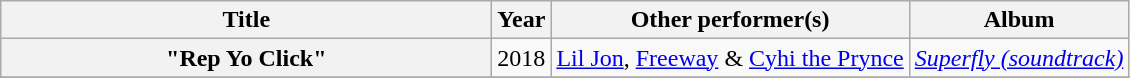<table class="wikitable plainrowheaders" style="text-align:center;">
<tr>
<th scope="col" style="width:20em;">Title</th>
<th scope="col">Year</th>
<th scope="col">Other performer(s)</th>
<th scope="col">Album</th>
</tr>
<tr>
<th scope="row">"Rep Yo Click"</th>
<td>2018</td>
<td><a href='#'>Lil Jon</a>, <a href='#'>Freeway</a> & <a href='#'>Cyhi the Prynce</a></td>
<td><em><a href='#'>Superfly (soundtrack)</a></em></td>
</tr>
<tr>
</tr>
</table>
